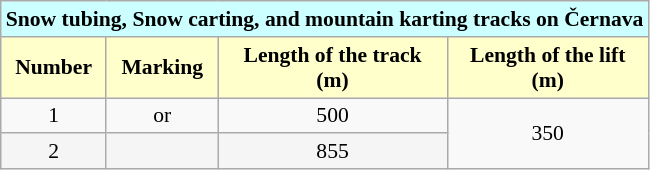<table class="wikitable" style="font-size:90%">
<tr>
<td colspan="4" align="center" bgcolor="#CCFFFF"><strong>Snow tubing, Snow carting, and mountain karting tracks on Černava</strong></td>
</tr>
<tr bgcolor="#FFFFCC">
<td align="center"><strong>Number</strong></td>
<td align="center"><strong>Marking</strong></td>
<td align="center"><strong>Length of the track</strong><br><strong>(m)</strong></td>
<td align="center"><strong>Length of the lift</strong><br><strong>(m)</strong></td>
</tr>
<tr>
<td align="center">1</td>
<td align="center"> or </td>
<td align="center">500</td>
<td rowspan="2" align="center">350</td>
</tr>
<tr bgcolor="#F5F5F5">
<td align="center">2</td>
<td align="center"></td>
<td align="center">855</td>
</tr>
</table>
